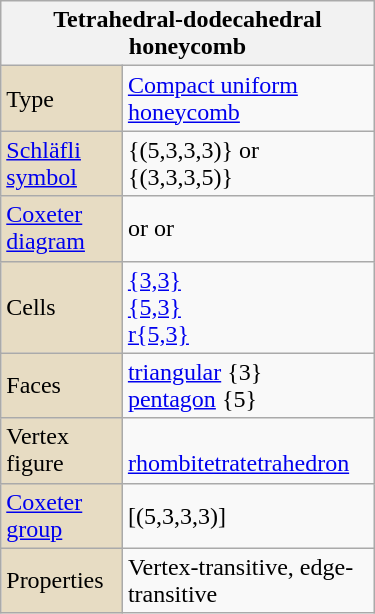<table class="wikitable" align="right" style="margin-left:10px" width="250">
<tr>
<th bgcolor=#e7dcc3 colspan=2>Tetrahedral-dodecahedral honeycomb</th>
</tr>
<tr>
<td bgcolor=#e7dcc3>Type</td>
<td><a href='#'>Compact uniform honeycomb</a></td>
</tr>
<tr>
<td bgcolor=#e7dcc3><a href='#'>Schläfli symbol</a></td>
<td>{(5,3,3,3)} or {(3,3,3,5)}</td>
</tr>
<tr>
<td bgcolor=#e7dcc3><a href='#'>Coxeter diagram</a></td>
<td> or   or </td>
</tr>
<tr>
<td bgcolor=#e7dcc3>Cells</td>
<td><a href='#'>{3,3}</a> <br><a href='#'>{5,3}</a> <br><a href='#'>r{5,3}</a> </td>
</tr>
<tr>
<td bgcolor=#e7dcc3>Faces</td>
<td><a href='#'>triangular</a> {3}<br><a href='#'>pentagon</a> {5}</td>
</tr>
<tr>
<td bgcolor=#e7dcc3>Vertex figure</td>
<td><br><a href='#'>rhombitetratetrahedron</a></td>
</tr>
<tr>
<td bgcolor=#e7dcc3><a href='#'>Coxeter group</a></td>
<td>[(5,3,3,3)]</td>
</tr>
<tr>
<td bgcolor=#e7dcc3>Properties</td>
<td>Vertex-transitive, edge-transitive</td>
</tr>
</table>
